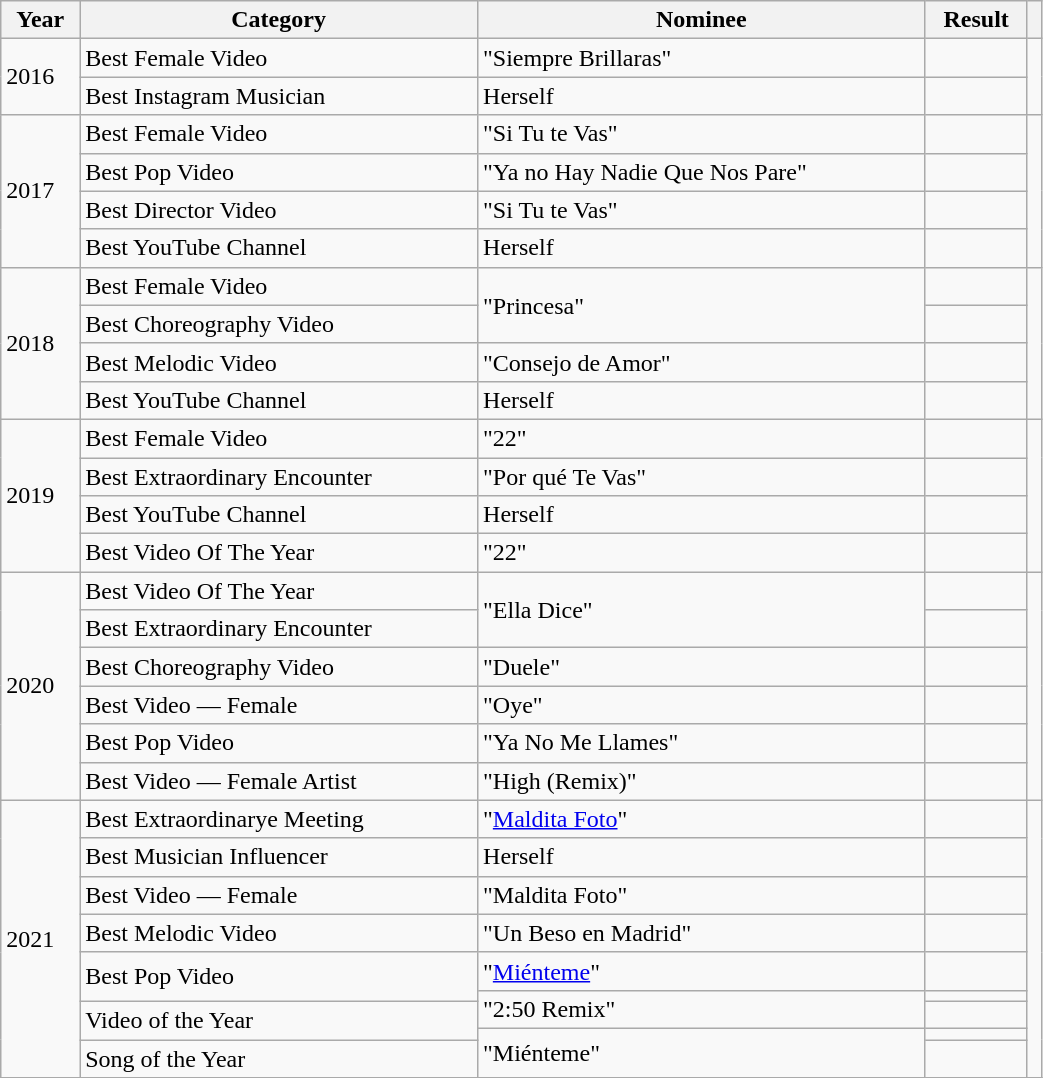<table class="wikitable" style="width:55%;">
<tr>
<th>Year</th>
<th>Category</th>
<th>Nominee</th>
<th>Result</th>
<th></th>
</tr>
<tr>
<td rowspan="2">2016</td>
<td>Best Female Video</td>
<td>"Siempre Brillaras"</td>
<td></td>
<td rowspan="2"></td>
</tr>
<tr>
<td>Best Instagram Musician</td>
<td>Herself</td>
<td></td>
</tr>
<tr>
<td rowspan="4">2017</td>
<td>Best Female Video</td>
<td>"Si Tu te Vas"</td>
<td></td>
<td rowspan="4"></td>
</tr>
<tr>
<td>Best Pop Video</td>
<td>"Ya no Hay Nadie Que Nos Pare"</td>
<td></td>
</tr>
<tr>
<td>Best Director Video</td>
<td>"Si Tu te Vas"</td>
<td></td>
</tr>
<tr>
<td>Best YouTube Channel</td>
<td>Herself</td>
<td></td>
</tr>
<tr>
<td rowspan="4">2018</td>
<td>Best Female Video</td>
<td rowspan="2">"Princesa"</td>
<td></td>
<td rowspan="4"></td>
</tr>
<tr>
<td>Best Choreography Video</td>
<td></td>
</tr>
<tr>
<td>Best Melodic Video</td>
<td>"Consejo de Amor"</td>
<td></td>
</tr>
<tr>
<td>Best YouTube Channel</td>
<td>Herself</td>
<td></td>
</tr>
<tr>
<td rowspan="4">2019</td>
<td>Best Female Video</td>
<td>"22"</td>
<td></td>
<td rowspan="4"></td>
</tr>
<tr>
<td>Best Extraordinary Encounter</td>
<td>"Por qué Te Vas"</td>
<td></td>
</tr>
<tr>
<td>Best YouTube Channel</td>
<td>Herself</td>
<td></td>
</tr>
<tr>
<td>Best Video Of The Year</td>
<td>"22"</td>
<td></td>
</tr>
<tr>
<td rowspan="6">2020</td>
<td>Best Video Of The Year</td>
<td rowspan="2">"Ella Dice"</td>
<td></td>
<td rowspan="6"></td>
</tr>
<tr>
<td>Best Extraordinary Encounter</td>
<td></td>
</tr>
<tr>
<td>Best Choreography Video</td>
<td>"Duele"</td>
<td></td>
</tr>
<tr>
<td>Best Video — Female</td>
<td>"Oye"</td>
<td></td>
</tr>
<tr>
<td>Best Pop Video</td>
<td>"Ya No Me Llames"</td>
<td></td>
</tr>
<tr>
<td>Best Video — Female Artist</td>
<td>"High (Remix)"</td>
<td></td>
</tr>
<tr>
<td rowspan="10">2021</td>
<td>Best Extraordinarye Meeting</td>
<td>"<a href='#'>Maldita Foto</a>"</td>
<td></td>
<td rowspan="9"></td>
</tr>
<tr>
<td>Best Musician Influencer</td>
<td>Herself</td>
<td></td>
</tr>
<tr>
<td>Best Video — Female</td>
<td>"Maldita Foto"</td>
<td></td>
</tr>
<tr>
<td>Best Melodic Video</td>
<td>"Un Beso en Madrid"</td>
<td></td>
</tr>
<tr>
<td rowspan="2">Best Pop Video</td>
<td>"<a href='#'>Miénteme</a>"</td>
<td></td>
</tr>
<tr>
<td rowspan="2">"2:50 Remix"</td>
<td></td>
</tr>
<tr>
<td rowspan="2">Video of the Year</td>
<td></td>
</tr>
<tr>
<td rowspan="2">"Miénteme"</td>
<td></td>
</tr>
<tr>
<td>Song of the Year</td>
<td></td>
</tr>
<tr>
</tr>
</table>
